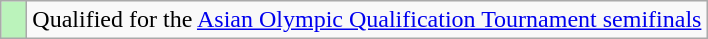<table class="wikitable" style="text-align: left;">
<tr>
<td style="width: 10px; background: #BBF3BB;"></td>
<td>Qualified for the <a href='#'>Asian Olympic Qualification Tournament semifinals</a></td>
</tr>
</table>
